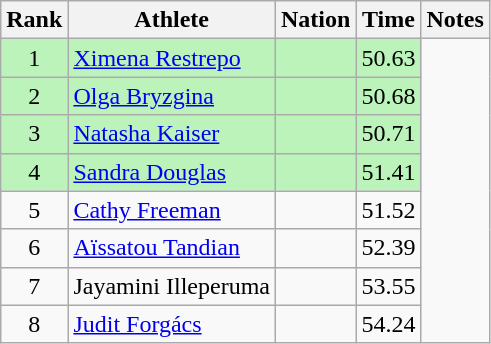<table class="wikitable sortable" style="text-align:center">
<tr>
<th>Rank</th>
<th>Athlete</th>
<th>Nation</th>
<th>Time</th>
<th>Notes</th>
</tr>
<tr style="background:#bbf3bb;">
<td>1</td>
<td align=left><a href='#'>Ximena Restrepo</a></td>
<td align=left></td>
<td>50.63</td>
</tr>
<tr style="background:#bbf3bb;">
<td>2</td>
<td align=left><a href='#'>Olga Bryzgina</a></td>
<td align=left></td>
<td>50.68</td>
</tr>
<tr style="background:#bbf3bb;">
<td>3</td>
<td align=left><a href='#'>Natasha Kaiser</a></td>
<td align=left></td>
<td>50.71</td>
</tr>
<tr style="background:#bbf3bb;">
<td>4</td>
<td align=left><a href='#'>Sandra Douglas</a></td>
<td align=left></td>
<td>51.41</td>
</tr>
<tr>
<td>5</td>
<td align=left><a href='#'>Cathy Freeman</a></td>
<td align=left></td>
<td>51.52</td>
</tr>
<tr>
<td>6</td>
<td align=left><a href='#'>Aïssatou Tandian</a></td>
<td align=left></td>
<td>52.39</td>
</tr>
<tr>
<td>7</td>
<td align=left>Jayamini Illeperuma</td>
<td align=left></td>
<td>53.55</td>
</tr>
<tr>
<td>8</td>
<td align=left><a href='#'>Judit Forgács</a></td>
<td align=left></td>
<td>54.24</td>
</tr>
</table>
